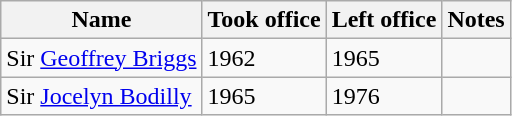<table class="wikitable">
<tr>
<th>Name</th>
<th>Took office</th>
<th>Left office</th>
<th>Notes</th>
</tr>
<tr>
<td>Sir <a href='#'>Geoffrey Briggs</a></td>
<td>1962</td>
<td>1965</td>
<td></td>
</tr>
<tr>
<td>Sir <a href='#'>Jocelyn Bodilly</a></td>
<td>1965</td>
<td>1976</td>
<td></td>
</tr>
</table>
